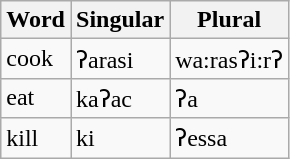<table class="wikitable">
<tr>
<th>Word</th>
<th>Singular</th>
<th>Plural</th>
</tr>
<tr>
<td>cook</td>
<td>ʔarasi</td>
<td>wa:rasʔi:rʔ</td>
</tr>
<tr>
<td>eat</td>
<td>kaʔac</td>
<td>ʔa</td>
</tr>
<tr>
<td>kill</td>
<td>ki</td>
<td>ʔessa</td>
</tr>
</table>
